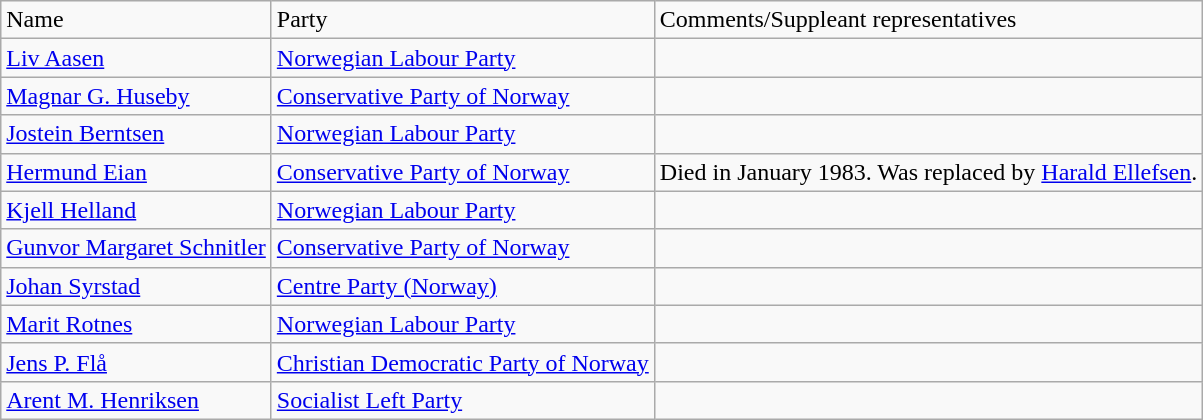<table class="wikitable">
<tr>
<td>Name</td>
<td>Party</td>
<td>Comments/Suppleant representatives</td>
</tr>
<tr>
<td><a href='#'>Liv Aasen</a></td>
<td><a href='#'>Norwegian Labour Party</a></td>
<td></td>
</tr>
<tr>
<td><a href='#'>Magnar G. Huseby</a></td>
<td><a href='#'>Conservative Party of Norway</a></td>
<td></td>
</tr>
<tr>
<td><a href='#'>Jostein Berntsen</a></td>
<td><a href='#'>Norwegian Labour Party</a></td>
<td></td>
</tr>
<tr>
<td><a href='#'>Hermund Eian</a></td>
<td><a href='#'>Conservative Party of Norway</a></td>
<td>Died in January 1983. Was replaced by <a href='#'>Harald Ellefsen</a>.</td>
</tr>
<tr>
<td><a href='#'>Kjell Helland</a></td>
<td><a href='#'>Norwegian Labour Party</a></td>
<td></td>
</tr>
<tr>
<td><a href='#'>Gunvor Margaret Schnitler</a></td>
<td><a href='#'>Conservative Party of Norway</a></td>
<td></td>
</tr>
<tr>
<td><a href='#'>Johan Syrstad</a></td>
<td><a href='#'>Centre Party (Norway)</a></td>
<td></td>
</tr>
<tr>
<td><a href='#'>Marit Rotnes</a></td>
<td><a href='#'>Norwegian Labour Party</a></td>
<td></td>
</tr>
<tr>
<td><a href='#'>Jens P. Flå</a></td>
<td><a href='#'>Christian Democratic Party of Norway</a></td>
<td></td>
</tr>
<tr>
<td><a href='#'>Arent M. Henriksen</a></td>
<td><a href='#'>Socialist Left Party</a></td>
<td></td>
</tr>
</table>
